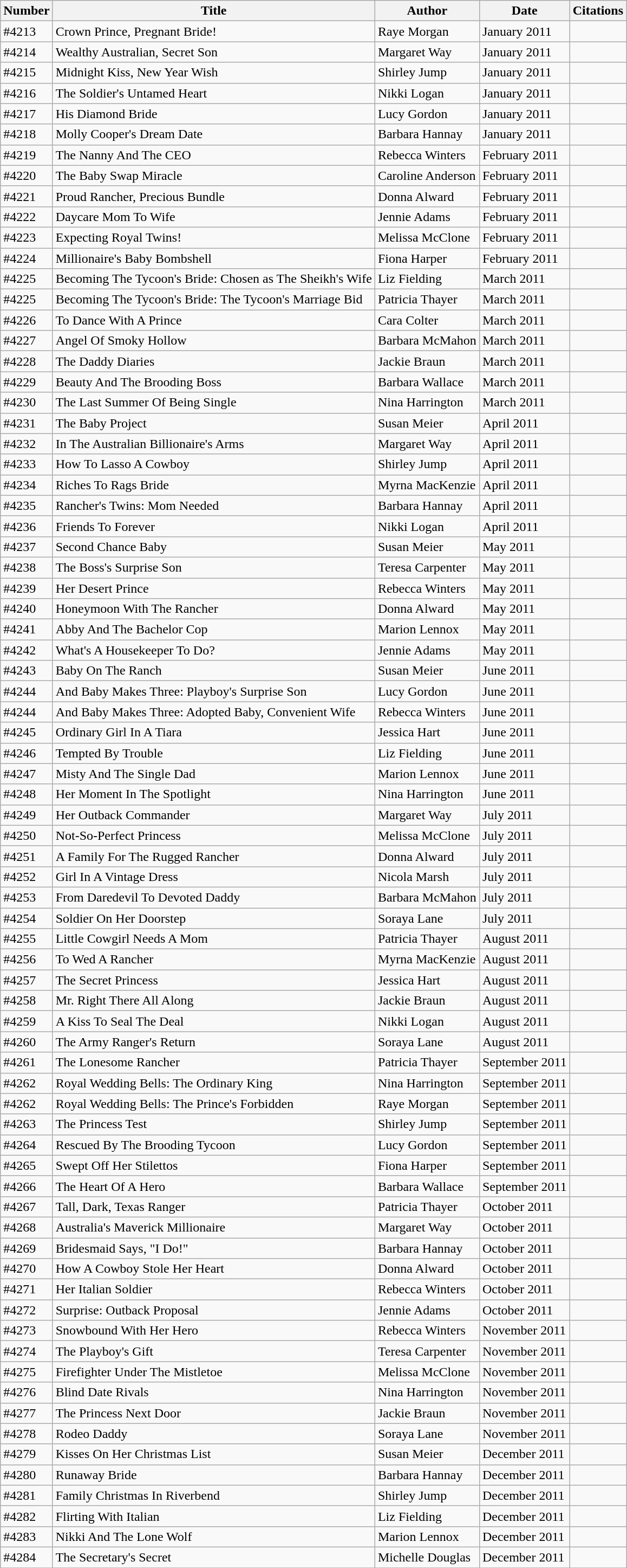<table class="wikitable sortable">
<tr>
<th>Number</th>
<th>Title</th>
<th>Author</th>
<th>Date</th>
<th>Citations</th>
</tr>
<tr>
<td>#4213</td>
<td>Crown Prince, Pregnant Bride!</td>
<td>Raye Morgan</td>
<td>January 2011</td>
<td></td>
</tr>
<tr>
<td>#4214</td>
<td>Wealthy Australian, Secret Son</td>
<td>Margaret Way</td>
<td>January 2011</td>
<td></td>
</tr>
<tr>
<td>#4215</td>
<td>Midnight Kiss, New Year Wish</td>
<td>Shirley Jump</td>
<td>January 2011</td>
<td></td>
</tr>
<tr>
<td>#4216</td>
<td>The Soldier's Untamed Heart</td>
<td>Nikki Logan</td>
<td>January 2011</td>
<td></td>
</tr>
<tr>
<td>#4217</td>
<td>His Diamond Bride</td>
<td>Lucy Gordon</td>
<td>January 2011</td>
<td></td>
</tr>
<tr>
<td>#4218</td>
<td>Molly Cooper's Dream Date</td>
<td>Barbara Hannay</td>
<td>January 2011</td>
<td></td>
</tr>
<tr>
<td>#4219</td>
<td>The Nanny And The CEO</td>
<td>Rebecca Winters</td>
<td>February 2011</td>
<td></td>
</tr>
<tr>
<td>#4220</td>
<td>The Baby Swap Miracle</td>
<td>Caroline Anderson</td>
<td>February 2011</td>
<td></td>
</tr>
<tr>
<td>#4221</td>
<td>Proud Rancher, Precious Bundle</td>
<td>Donna Alward</td>
<td>February 2011</td>
<td></td>
</tr>
<tr>
<td>#4222</td>
<td>Daycare Mom To Wife</td>
<td>Jennie Adams</td>
<td>February 2011</td>
<td></td>
</tr>
<tr>
<td>#4223</td>
<td>Expecting Royal Twins!</td>
<td>Melissa McClone</td>
<td>February 2011</td>
<td></td>
</tr>
<tr>
<td>#4224</td>
<td>Millionaire's Baby Bombshell</td>
<td>Fiona Harper</td>
<td>February 2011</td>
<td></td>
</tr>
<tr>
<td>#4225</td>
<td>Becoming The Tycoon's Bride: Chosen as The Sheikh's Wife</td>
<td>Liz Fielding</td>
<td>March 2011</td>
<td></td>
</tr>
<tr>
<td>#4225</td>
<td>Becoming The Tycoon's Bride: The Tycoon's Marriage Bid</td>
<td>Patricia Thayer</td>
<td>March 2011</td>
<td></td>
</tr>
<tr>
<td>#4226</td>
<td>To Dance With A Prince</td>
<td>Cara Colter</td>
<td>March 2011</td>
<td></td>
</tr>
<tr>
<td>#4227</td>
<td>Angel Of Smoky Hollow</td>
<td>Barbara McMahon</td>
<td>March 2011</td>
<td></td>
</tr>
<tr>
<td>#4228</td>
<td>The Daddy Diaries</td>
<td>Jackie Braun</td>
<td>March 2011</td>
<td></td>
</tr>
<tr>
<td>#4229</td>
<td>Beauty And The Brooding Boss</td>
<td>Barbara Wallace</td>
<td>March 2011</td>
<td></td>
</tr>
<tr>
<td>#4230</td>
<td>The Last Summer Of Being Single</td>
<td>Nina Harrington</td>
<td>March 2011</td>
<td></td>
</tr>
<tr>
<td>#4231</td>
<td>The Baby Project</td>
<td>Susan Meier</td>
<td>April 2011</td>
<td></td>
</tr>
<tr>
<td>#4232</td>
<td>In The Australian Billionaire's Arms</td>
<td>Margaret Way</td>
<td>April 2011</td>
<td></td>
</tr>
<tr>
<td>#4233</td>
<td>How To Lasso A Cowboy</td>
<td>Shirley Jump</td>
<td>April 2011</td>
<td></td>
</tr>
<tr>
<td>#4234</td>
<td>Riches To Rags Bride</td>
<td>Myrna MacKenzie</td>
<td>April 2011</td>
<td></td>
</tr>
<tr>
<td>#4235</td>
<td>Rancher's Twins: Mom Needed</td>
<td>Barbara Hannay</td>
<td>April 2011</td>
<td></td>
</tr>
<tr>
<td>#4236</td>
<td>Friends To Forever</td>
<td>Nikki Logan</td>
<td>April 2011</td>
<td></td>
</tr>
<tr>
<td>#4237</td>
<td>Second Chance Baby</td>
<td>Susan Meier</td>
<td>May 2011</td>
<td></td>
</tr>
<tr>
<td>#4238</td>
<td>The Boss's Surprise Son</td>
<td>Teresa Carpenter</td>
<td>May 2011</td>
<td></td>
</tr>
<tr>
<td>#4239</td>
<td>Her Desert Prince</td>
<td>Rebecca Winters</td>
<td>May 2011</td>
<td></td>
</tr>
<tr>
<td>#4240</td>
<td>Honeymoon With The Rancher</td>
<td>Donna Alward</td>
<td>May 2011</td>
<td></td>
</tr>
<tr>
<td>#4241</td>
<td>Abby And The Bachelor Cop</td>
<td>Marion Lennox</td>
<td>May 2011</td>
<td></td>
</tr>
<tr>
<td>#4242</td>
<td>What's A Housekeeper To Do?</td>
<td>Jennie Adams</td>
<td>May 2011</td>
<td></td>
</tr>
<tr>
<td>#4243</td>
<td>Baby On The Ranch</td>
<td>Susan Meier</td>
<td>June 2011</td>
<td></td>
</tr>
<tr>
<td>#4244</td>
<td>And Baby Makes Three: Playboy's Surprise Son</td>
<td>Lucy Gordon</td>
<td>June 2011</td>
<td></td>
</tr>
<tr>
<td>#4244</td>
<td>And Baby Makes Three: Adopted Baby, Convenient Wife</td>
<td>Rebecca Winters</td>
<td>June 2011</td>
<td></td>
</tr>
<tr>
<td>#4245</td>
<td>Ordinary Girl In A Tiara</td>
<td>Jessica Hart</td>
<td>June 2011</td>
<td></td>
</tr>
<tr>
<td>#4246</td>
<td>Tempted By Trouble</td>
<td>Liz Fielding</td>
<td>June 2011</td>
<td></td>
</tr>
<tr>
<td>#4247</td>
<td>Misty And The Single Dad</td>
<td>Marion Lennox</td>
<td>June 2011</td>
<td></td>
</tr>
<tr>
<td>#4248</td>
<td>Her Moment In The Spotlight</td>
<td>Nina Harrington</td>
<td>June 2011</td>
<td></td>
</tr>
<tr>
<td>#4249</td>
<td>Her Outback Commander</td>
<td>Margaret Way</td>
<td>July 2011</td>
<td></td>
</tr>
<tr>
<td>#4250</td>
<td>Not-So-Perfect Princess</td>
<td>Melissa McClone</td>
<td>July 2011</td>
<td></td>
</tr>
<tr>
<td>#4251</td>
<td>A Family For The Rugged Rancher</td>
<td>Donna Alward</td>
<td>July 2011</td>
<td></td>
</tr>
<tr>
<td>#4252</td>
<td>Girl In A Vintage Dress</td>
<td>Nicola Marsh</td>
<td>July 2011</td>
<td></td>
</tr>
<tr>
<td>#4253</td>
<td>From Daredevil To Devoted Daddy</td>
<td>Barbara McMahon</td>
<td>July 2011</td>
<td></td>
</tr>
<tr>
<td>#4254</td>
<td>Soldier On Her Doorstep</td>
<td>Soraya Lane</td>
<td>July 2011</td>
<td></td>
</tr>
<tr>
<td>#4255</td>
<td>Little Cowgirl Needs A Mom</td>
<td>Patricia Thayer</td>
<td>August 2011</td>
<td></td>
</tr>
<tr>
<td>#4256</td>
<td>To Wed A Rancher</td>
<td>Myrna MacKenzie</td>
<td>August 2011</td>
<td></td>
</tr>
<tr>
<td>#4257</td>
<td>The Secret Princess</td>
<td>Jessica Hart</td>
<td>August 2011</td>
<td></td>
</tr>
<tr>
<td>#4258</td>
<td>Mr. Right There All Along</td>
<td>Jackie Braun</td>
<td>August 2011</td>
<td></td>
</tr>
<tr>
<td>#4259</td>
<td>A Kiss To Seal The Deal</td>
<td>Nikki Logan</td>
<td>August 2011</td>
<td></td>
</tr>
<tr>
<td>#4260</td>
<td>The Army Ranger's Return</td>
<td>Soraya Lane</td>
<td>August 2011</td>
<td></td>
</tr>
<tr>
<td>#4261</td>
<td>The Lonesome Rancher</td>
<td>Patricia Thayer</td>
<td>September 2011</td>
<td></td>
</tr>
<tr>
<td>#4262</td>
<td>Royal Wedding Bells: The Ordinary King</td>
<td>Nina Harrington</td>
<td>September 2011</td>
<td></td>
</tr>
<tr>
<td>#4262</td>
<td>Royal Wedding Bells: The Prince's Forbidden</td>
<td>Raye Morgan</td>
<td>September 2011</td>
<td></td>
</tr>
<tr>
<td>#4263</td>
<td>The Princess Test</td>
<td>Shirley Jump</td>
<td>September 2011</td>
<td></td>
</tr>
<tr>
<td>#4264</td>
<td>Rescued By The Brooding Tycoon</td>
<td>Lucy Gordon</td>
<td>September 2011</td>
<td></td>
</tr>
<tr>
<td>#4265</td>
<td>Swept Off Her Stilettos</td>
<td>Fiona Harper</td>
<td>September 2011</td>
<td></td>
</tr>
<tr>
<td>#4266</td>
<td>The Heart Of A Hero</td>
<td>Barbara Wallace</td>
<td>September 2011</td>
<td></td>
</tr>
<tr>
<td>#4267</td>
<td>Tall, Dark, Texas Ranger</td>
<td>Patricia Thayer</td>
<td>October 2011</td>
<td></td>
</tr>
<tr>
<td>#4268</td>
<td>Australia's Maverick Millionaire</td>
<td>Margaret Way</td>
<td>October 2011</td>
<td></td>
</tr>
<tr>
<td>#4269</td>
<td>Bridesmaid Says, "I Do!"</td>
<td>Barbara Hannay</td>
<td>October 2011</td>
<td></td>
</tr>
<tr>
<td>#4270</td>
<td>How A Cowboy Stole Her Heart</td>
<td>Donna Alward</td>
<td>October 2011</td>
<td></td>
</tr>
<tr>
<td>#4271</td>
<td>Her Italian Soldier</td>
<td>Rebecca Winters</td>
<td>October 2011</td>
<td></td>
</tr>
<tr>
<td>#4272</td>
<td>Surprise: Outback Proposal</td>
<td>Jennie Adams</td>
<td>October 2011</td>
<td></td>
</tr>
<tr>
<td>#4273</td>
<td>Snowbound With Her Hero</td>
<td>Rebecca Winters</td>
<td>November 2011</td>
<td></td>
</tr>
<tr>
<td>#4274</td>
<td>The Playboy's Gift</td>
<td>Teresa Carpenter</td>
<td>November 2011</td>
<td></td>
</tr>
<tr>
<td>#4275</td>
<td>Firefighter Under The Mistletoe</td>
<td>Melissa McClone</td>
<td>November 2011</td>
<td></td>
</tr>
<tr>
<td>#4276</td>
<td>Blind Date Rivals</td>
<td>Nina Harrington</td>
<td>November 2011</td>
<td></td>
</tr>
<tr>
<td>#4277</td>
<td>The Princess Next Door</td>
<td>Jackie Braun</td>
<td>November 2011</td>
<td></td>
</tr>
<tr>
<td>#4278</td>
<td>Rodeo Daddy</td>
<td>Soraya Lane</td>
<td>November 2011</td>
<td></td>
</tr>
<tr>
<td>#4279</td>
<td>Kisses On Her Christmas List</td>
<td>Susan Meier</td>
<td>December 2011</td>
<td></td>
</tr>
<tr>
<td>#4280</td>
<td>Runaway Bride</td>
<td>Barbara Hannay</td>
<td>December 2011</td>
<td></td>
</tr>
<tr>
<td>#4281</td>
<td>Family Christmas In Riverbend</td>
<td>Shirley Jump</td>
<td>December 2011</td>
<td></td>
</tr>
<tr>
<td>#4282</td>
<td>Flirting With Italian</td>
<td>Liz Fielding</td>
<td>December 2011</td>
<td></td>
</tr>
<tr>
<td>#4283</td>
<td>Nikki And The Lone Wolf</td>
<td>Marion Lennox</td>
<td>December 2011</td>
<td></td>
</tr>
<tr>
<td>#4284</td>
<td>The Secretary's Secret</td>
<td>Michelle Douglas</td>
<td>December 2011</td>
<td></td>
</tr>
<tr>
</tr>
</table>
